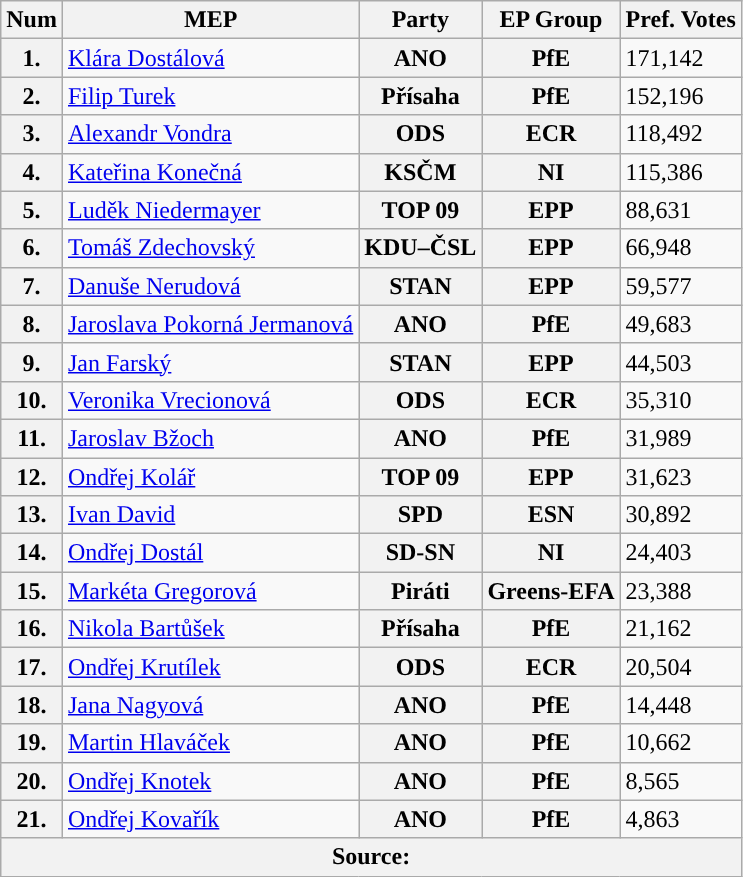<table class="wikitable mw-collapsible">
<tr>
<th>Num</th>
<th>MEP</th>
<th>Party</th>
<th>EP Group</th>
<th>Pref. Votes</th>
</tr>
<tr>
<th>1.</th>
<td><a href='#'>Klára Dostálová</a></td>
<th style="background-color:">ANO</th>
<th style="background-color:">PfE</th>
<td>171,142</td>
</tr>
<tr>
<th>2.</th>
<td><a href='#'>Filip Turek</a></td>
<th style="background-color:">Přísaha</th>
<th style="background-color:">PfE</th>
<td>152,196</td>
</tr>
<tr>
<th>3.</th>
<td><a href='#'>Alexandr Vondra</a></td>
<th style="background-color:">ODS</th>
<th style="background-color:">ECR</th>
<td>118,492</td>
</tr>
<tr>
<th>4.</th>
<td><a href='#'>Kateřina Konečná</a></td>
<th style="background-color:">KSČM</th>
<th style="background-color:">NI</th>
<td>115,386</td>
</tr>
<tr>
<th>5.</th>
<td><a href='#'>Luděk Niedermayer</a></td>
<th style="background-color:">TOP 09</th>
<th style="background-color:">EPP</th>
<td>88,631</td>
</tr>
<tr>
<th>6.</th>
<td><a href='#'>Tomáš Zdechovský</a></td>
<th style="background-color:">KDU–ČSL</th>
<th style="background-color:">EPP</th>
<td>66,948</td>
</tr>
<tr>
<th>7.</th>
<td><a href='#'>Danuše Nerudová</a></td>
<th style="background-color:">STAN</th>
<th style="background-color:">EPP</th>
<td>59,577</td>
</tr>
<tr>
<th>8.</th>
<td><a href='#'>Jaroslava Pokorná Jermanová</a></td>
<th style="background-color:">ANO</th>
<th style="background-color:">PfE</th>
<td>49,683</td>
</tr>
<tr>
<th>9.</th>
<td><a href='#'>Jan Farský</a></td>
<th style="background-color:">STAN</th>
<th style="background-color:">EPP</th>
<td>44,503</td>
</tr>
<tr>
<th>10.</th>
<td><a href='#'>Veronika Vrecionová</a></td>
<th style="background-color:">ODS</th>
<th style="background-color:">ECR</th>
<td>35,310</td>
</tr>
<tr>
<th>11.</th>
<td><a href='#'>Jaroslav Bžoch</a></td>
<th style="background-color:">ANO</th>
<th style="background-color:">PfE</th>
<td>31,989</td>
</tr>
<tr>
<th>12.</th>
<td><a href='#'>Ondřej Kolář</a></td>
<th style="background-color:">TOP 09</th>
<th style="background-color:">EPP</th>
<td>31,623</td>
</tr>
<tr>
<th>13.</th>
<td><a href='#'>Ivan David</a></td>
<th style="background-color:">SPD</th>
<th style="background-color:">ESN</th>
<td>30,892</td>
</tr>
<tr>
<th>14.</th>
<td><a href='#'>Ondřej Dostál</a></td>
<th style="background-color:">SD-SN</th>
<th style="background-color:">NI</th>
<td>24,403</td>
</tr>
<tr>
<th>15.</th>
<td><a href='#'>Markéta Gregorová</a></td>
<th style="background-color:">Piráti</th>
<th style="background-color:">Greens-EFA</th>
<td>23,388</td>
</tr>
<tr>
<th>16.</th>
<td><a href='#'>Nikola Bartůšek</a></td>
<th style="background-color:">Přísaha</th>
<th style="background-color:">PfE</th>
<td>21,162</td>
</tr>
<tr>
<th>17.</th>
<td><a href='#'>Ondřej Krutílek</a></td>
<th style="background-color:">ODS</th>
<th style="background-color:">ECR</th>
<td>20,504</td>
</tr>
<tr>
<th>18.</th>
<td><a href='#'>Jana Nagyová</a></td>
<th style="background-color:">ANO</th>
<th style="background-color:">PfE</th>
<td>14,448</td>
</tr>
<tr>
<th>19.</th>
<td><a href='#'>Martin Hlaváček</a></td>
<th style="background-color:">ANO</th>
<th style="background-color:">PfE</th>
<td>10,662</td>
</tr>
<tr>
<th>20.</th>
<td><a href='#'>Ondřej Knotek</a></td>
<th style="background-color:">ANO</th>
<th style="background-color:">PfE</th>
<td>8,565</td>
</tr>
<tr>
<th>21.</th>
<td><a href='#'>Ondřej Kovařík</a></td>
<th style="background-color:">ANO</th>
<th style="background-color:">PfE</th>
<td>4,863</td>
</tr>
<tr>
<th colspan="7">Source:</th>
</tr>
</table>
